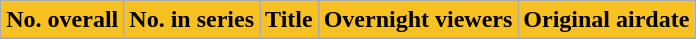<table class="wikitable">
<tr>
<th style = "background: #F7C121;">No. overall</th>
<th style = "background: #F7C121;">No. in series</th>
<th style = "background: #F7C121;">Title</th>
<th style = "background: #F7C121;">Overnight viewers</th>
<th style = "background: #F7C121;">Original airdate</th>
</tr>
<tr>
</tr>
</table>
